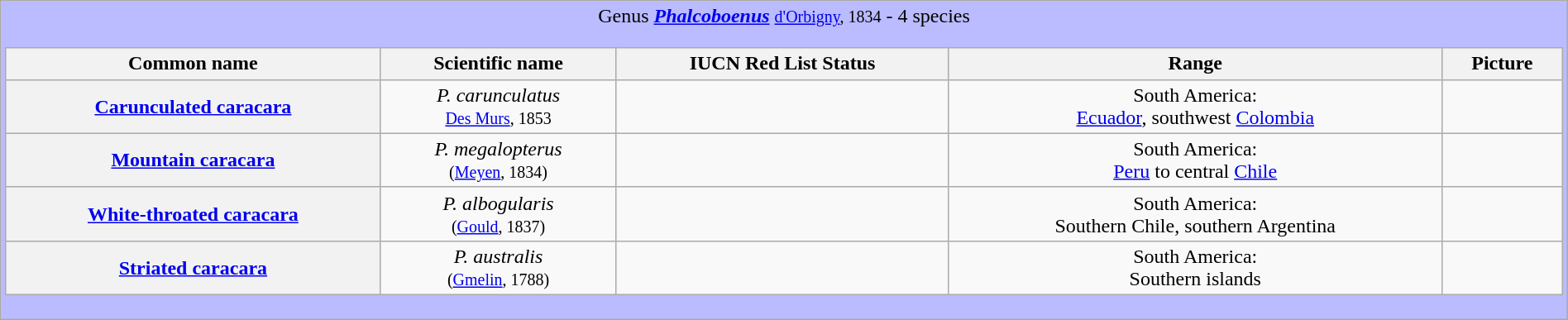<table class="wikitable" style="width:100%;text-align:center">
<tr>
<td colspan="100%" align="center" bgcolor="#BBBBFF">Genus <strong><em><a href='#'>Phalcoboenus</a></em></strong> <small><a href='#'>d'Orbigny</a>, 1834</small> - 4 species<br><table class="wikitable sortable" style="width:100%;text-align:center">
<tr>
<th scope="col">Common name</th>
<th scope="col">Scientific name</th>
<th scope="col">IUCN Red List Status</th>
<th scope="col" class="unsortable">Range</th>
<th scope="col" class="unsortable">Picture</th>
</tr>
<tr>
<th scope="row"><a href='#'>Carunculated caracara</a></th>
<td><em>P. carunculatus</em><br><small><a href='#'>Des Murs</a>, 1853</small></td>
<td></td>
<td>South America:<br><a href='#'>Ecuador</a>, southwest <a href='#'>Colombia</a></td>
<td></td>
</tr>
<tr>
<th scope="row"><a href='#'>Mountain caracara</a></th>
<td><em>P. megalopterus</em><br><small>(<a href='#'>Meyen</a>, 1834)</small></td>
<td></td>
<td>South America:<br><a href='#'>Peru</a> to central <a href='#'>Chile</a></td>
<td></td>
</tr>
<tr>
<th scope="row"><a href='#'>White-throated caracara</a></th>
<td><em>P. albogularis</em><br><small>(<a href='#'>Gould</a>, 1837)</small></td>
<td></td>
<td>South America:<br>Southern Chile, southern Argentina</td>
<td></td>
</tr>
<tr>
<th scope="row"><a href='#'>Striated caracara</a></th>
<td><em>P. australis</em><br><small>(<a href='#'>Gmelin</a>, 1788)</small></td>
<td></td>
<td>South America:<br>Southern islands</td>
<td></td>
</tr>
</table>
</td>
</tr>
</table>
